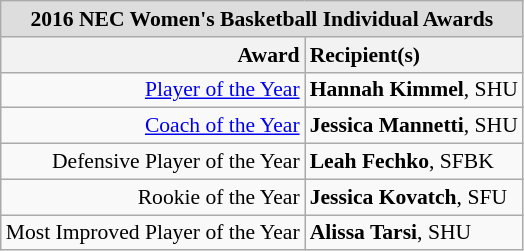<table class="wikitable" style="white-space:nowrap; font-size:90%;">
<tr>
<td colspan="7" style="text-align:center; background:#ddd;"><strong>2016 NEC Women's Basketball Individual Awards</strong></td>
</tr>
<tr>
<th style="text-align:right;">Award</th>
<th style="text-align:left;">Recipient(s)</th>
</tr>
<tr>
<td style="text-align:right;"><a href='#'>Player of the Year</a></td>
<td style="text-align:left;"><strong>Hannah Kimmel</strong>, SHU</td>
</tr>
<tr>
<td style="text-align:right;"><a href='#'>Coach of the Year</a></td>
<td style="text-align:left;"><strong>Jessica Mannetti</strong>, SHU</td>
</tr>
<tr>
<td style="text-align:right;">Defensive Player of the Year</td>
<td style="text-align:left;"><strong>Leah Fechko</strong>, SFBK</td>
</tr>
<tr>
<td style="text-align:right;">Rookie of the Year</td>
<td style="text-align:left;"><strong>Jessica Kovatch</strong>, SFU</td>
</tr>
<tr>
<td style="text-align:right;">Most Improved Player of the Year</td>
<td style="text-align:left;"><strong>Alissa Tarsi</strong>, SHU</td>
</tr>
</table>
